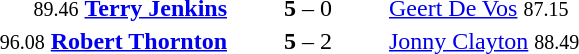<table style="text-align:center">
<tr>
<th width=223></th>
<th width=100></th>
<th width=223></th>
</tr>
<tr>
<td align=right><small><span>89.46</span></small> <strong><a href='#'>Terry Jenkins</a></strong> </td>
<td><strong>5</strong> – 0</td>
<td align=left> <a href='#'>Geert De Vos</a> <small><span>87.15</span></small></td>
</tr>
<tr>
<td align=right><small><span>96.08</span></small> <strong><a href='#'>Robert Thornton</a></strong> </td>
<td><strong>5</strong> – 2</td>
<td align=left> <a href='#'>Jonny Clayton</a> <small><span>88.49</span></small></td>
</tr>
</table>
